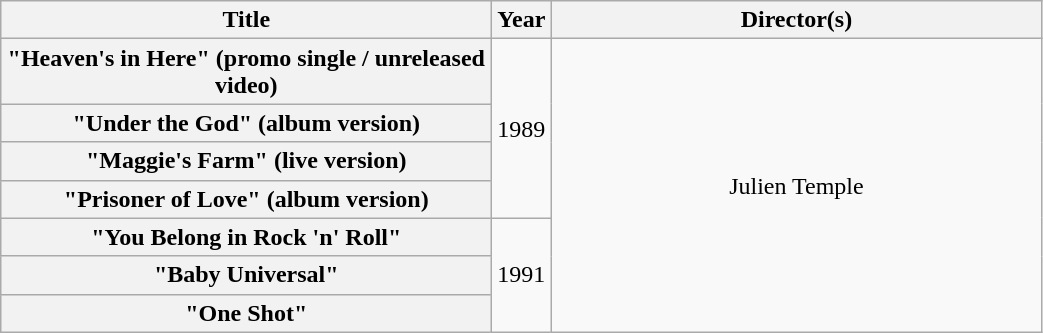<table class="wikitable plainrowheaders" style="text-align:center;">
<tr>
<th rowspan="1" scope="col" style="width:20em;">Title</th>
<th rowspan="1" scope="col" style="width:1em;">Year</th>
<th rowspan="1" scope="col" style="width:20em;">Director(s)</th>
</tr>
<tr>
<th scope="row">"Heaven's in Here" (promo single / unreleased video)</th>
<td rowspan="4">1989</td>
<td rowspan="7">Julien Temple</td>
</tr>
<tr>
<th scope="row">"Under the God" (album version)</th>
</tr>
<tr>
<th scope="row">"Maggie's Farm" (live version)</th>
</tr>
<tr>
<th scope="row">"Prisoner of Love" (album version)</th>
</tr>
<tr>
<th scope="row">"You Belong in Rock 'n' Roll"</th>
<td rowspan="3">1991</td>
</tr>
<tr>
<th scope="row">"Baby Universal"</th>
</tr>
<tr>
<th scope="row">"One Shot"</th>
</tr>
</table>
